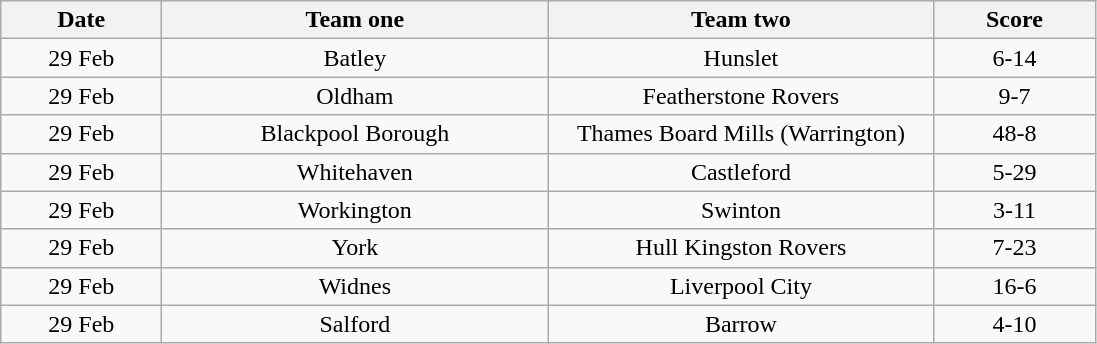<table class="wikitable" style="text-align: center">
<tr>
<th width=100>Date</th>
<th width=250>Team one</th>
<th width=250>Team two</th>
<th width=100>Score</th>
</tr>
<tr>
<td>29 Feb</td>
<td>Batley</td>
<td>Hunslet</td>
<td>6-14</td>
</tr>
<tr>
<td>29 Feb</td>
<td>Oldham</td>
<td>Featherstone Rovers</td>
<td>9-7</td>
</tr>
<tr>
<td>29 Feb</td>
<td>Blackpool Borough</td>
<td>Thames Board Mills (Warrington)</td>
<td>48-8</td>
</tr>
<tr>
<td>29 Feb</td>
<td>Whitehaven</td>
<td>Castleford</td>
<td>5-29</td>
</tr>
<tr>
<td>29 Feb</td>
<td>Workington</td>
<td>Swinton</td>
<td>3-11</td>
</tr>
<tr>
<td>29 Feb</td>
<td>York</td>
<td>Hull Kingston Rovers</td>
<td>7-23</td>
</tr>
<tr>
<td>29 Feb</td>
<td>Widnes</td>
<td>Liverpool City</td>
<td>16-6</td>
</tr>
<tr>
<td>29 Feb</td>
<td>Salford</td>
<td>Barrow</td>
<td>4-10</td>
</tr>
</table>
